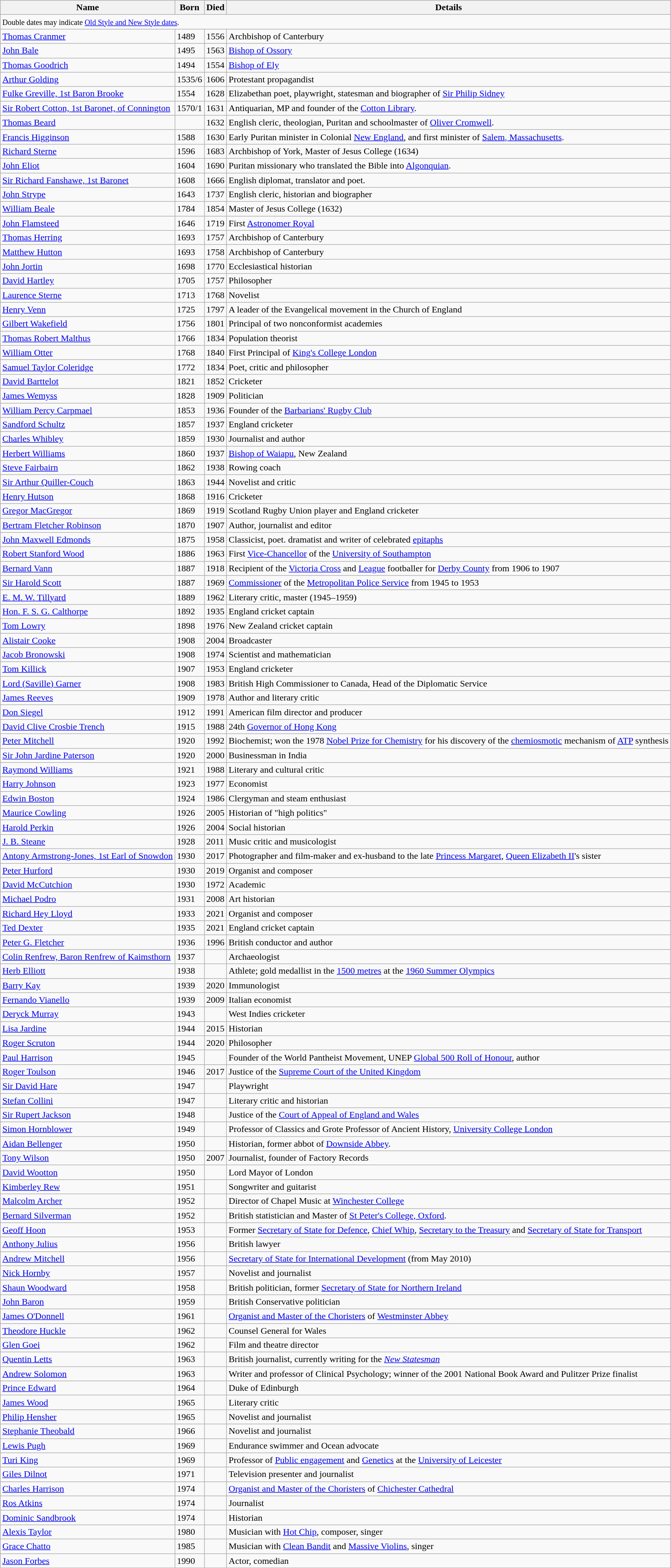<table class="wikitable">
<tr>
<th>Name</th>
<th>Born</th>
<th>Died</th>
<th>Details</th>
</tr>
<tr>
<td colspan="4"><small>Double dates may indicate <a href='#'>Old Style and New Style dates</a>.</small></td>
</tr>
<tr>
<td><a href='#'>Thomas Cranmer</a></td>
<td>1489</td>
<td>1556</td>
<td>Archbishop of Canterbury</td>
</tr>
<tr>
<td><a href='#'>John Bale</a></td>
<td>1495</td>
<td>1563</td>
<td><a href='#'>Bishop of Ossory</a></td>
</tr>
<tr>
<td><a href='#'>Thomas Goodrich</a></td>
<td>1494</td>
<td>1554</td>
<td><a href='#'>Bishop of Ely</a></td>
</tr>
<tr>
<td><a href='#'>Arthur Golding</a></td>
<td>1535/6</td>
<td>1606</td>
<td>Protestant propagandist</td>
</tr>
<tr>
<td><a href='#'>Fulke Greville, 1st Baron Brooke</a></td>
<td>1554</td>
<td>1628</td>
<td>Elizabethan poet, playwright, statesman and biographer of <a href='#'>Sir Philip Sidney</a></td>
</tr>
<tr>
<td><a href='#'>Sir Robert Cotton, 1st Baronet, of Connington</a></td>
<td>1570/1</td>
<td>1631</td>
<td>Antiquarian, MP and founder of the <a href='#'>Cotton Library</a>.</td>
</tr>
<tr>
<td><a href='#'>Thomas Beard</a></td>
<td></td>
<td>1632</td>
<td>English cleric, theologian, Puritan and schoolmaster of <a href='#'>Oliver Cromwell</a>.</td>
</tr>
<tr>
<td><a href='#'>Francis Higginson</a></td>
<td>1588</td>
<td>1630</td>
<td>Early Puritan minister in Colonial <a href='#'>New England</a>, and first minister of <a href='#'>Salem, Massachusetts</a>.</td>
</tr>
<tr>
<td><a href='#'>Richard Sterne</a></td>
<td>1596</td>
<td>1683</td>
<td>Archbishop of York, Master of Jesus College (1634)</td>
</tr>
<tr>
<td><a href='#'>John Eliot</a></td>
<td>1604</td>
<td>1690</td>
<td>Puritan missionary who translated the Bible into <a href='#'>Algonquian</a>.</td>
</tr>
<tr>
<td><a href='#'>Sir Richard Fanshawe, 1st Baronet</a></td>
<td>1608</td>
<td>1666</td>
<td>English diplomat, translator and poet.</td>
</tr>
<tr>
<td><a href='#'>John Strype</a></td>
<td>1643</td>
<td>1737</td>
<td>English cleric, historian and biographer</td>
</tr>
<tr>
<td><a href='#'>William Beale</a></td>
<td>1784</td>
<td>1854</td>
<td>Master of Jesus College (1632)</td>
</tr>
<tr>
<td><a href='#'>John Flamsteed</a></td>
<td>1646</td>
<td>1719</td>
<td>First <a href='#'>Astronomer Royal</a></td>
</tr>
<tr>
<td><a href='#'>Thomas Herring</a></td>
<td>1693</td>
<td>1757</td>
<td>Archbishop of Canterbury</td>
</tr>
<tr>
<td><a href='#'>Matthew Hutton</a></td>
<td>1693</td>
<td>1758</td>
<td>Archbishop of Canterbury</td>
</tr>
<tr>
<td><a href='#'>John Jortin</a></td>
<td>1698</td>
<td>1770</td>
<td>Ecclesiastical historian</td>
</tr>
<tr>
<td><a href='#'>David Hartley</a></td>
<td>1705</td>
<td>1757</td>
<td>Philosopher</td>
</tr>
<tr>
<td><a href='#'>Laurence Sterne</a></td>
<td>1713</td>
<td>1768</td>
<td>Novelist</td>
</tr>
<tr>
<td><a href='#'>Henry Venn</a></td>
<td>1725</td>
<td>1797</td>
<td>A leader of the Evangelical movement in the Church of England</td>
</tr>
<tr>
<td><a href='#'>Gilbert Wakefield</a></td>
<td>1756</td>
<td>1801</td>
<td>Principal of two nonconformist academies</td>
</tr>
<tr>
<td><a href='#'>Thomas Robert Malthus</a></td>
<td>1766</td>
<td>1834</td>
<td>Population theorist</td>
</tr>
<tr>
<td><a href='#'>William Otter</a></td>
<td>1768</td>
<td>1840</td>
<td>First Principal of <a href='#'>King's College London</a></td>
</tr>
<tr>
<td><a href='#'>Samuel Taylor Coleridge</a></td>
<td>1772</td>
<td>1834</td>
<td>Poet, critic and philosopher</td>
</tr>
<tr>
<td><a href='#'>David Barttelot</a></td>
<td>1821</td>
<td>1852</td>
<td>Cricketer</td>
</tr>
<tr>
<td><a href='#'>James Wemyss</a></td>
<td>1828</td>
<td>1909</td>
<td>Politician</td>
</tr>
<tr>
<td><a href='#'>William Percy Carpmael</a></td>
<td>1853</td>
<td>1936</td>
<td>Founder of the <a href='#'>Barbarians' Rugby Club</a></td>
</tr>
<tr>
<td><a href='#'>Sandford Schultz</a></td>
<td>1857</td>
<td>1937</td>
<td>England cricketer</td>
</tr>
<tr>
<td><a href='#'>Charles Whibley</a></td>
<td>1859</td>
<td>1930</td>
<td>Journalist and author</td>
</tr>
<tr>
<td><a href='#'>Herbert Williams</a></td>
<td>1860</td>
<td>1937</td>
<td><a href='#'>Bishop of Waiapu</a>, New Zealand</td>
</tr>
<tr>
<td><a href='#'>Steve Fairbairn</a></td>
<td>1862</td>
<td>1938</td>
<td>Rowing coach</td>
</tr>
<tr>
<td><a href='#'>Sir Arthur Quiller-Couch</a></td>
<td>1863</td>
<td>1944</td>
<td>Novelist and critic</td>
</tr>
<tr>
<td><a href='#'>Henry Hutson</a></td>
<td>1868</td>
<td>1916</td>
<td>Cricketer</td>
</tr>
<tr>
<td><a href='#'>Gregor MacGregor</a></td>
<td>1869</td>
<td>1919</td>
<td>Scotland Rugby Union player and England cricketer</td>
</tr>
<tr>
<td><a href='#'>Bertram Fletcher Robinson</a></td>
<td>1870</td>
<td>1907</td>
<td>Author, journalist and editor</td>
</tr>
<tr>
<td><a href='#'>John Maxwell Edmonds</a></td>
<td>1875</td>
<td>1958</td>
<td>Classicist, poet. dramatist and writer of celebrated <a href='#'>epitaphs</a></td>
</tr>
<tr>
<td><a href='#'>Robert Stanford Wood</a></td>
<td>1886</td>
<td>1963</td>
<td>First <a href='#'>Vice-Chancellor</a> of the <a href='#'>University of Southampton</a></td>
</tr>
<tr>
<td><a href='#'>Bernard Vann</a></td>
<td>1887</td>
<td>1918</td>
<td>Recipient of the <a href='#'>Victoria Cross</a> and <a href='#'>League</a> footballer for <a href='#'>Derby County</a> from 1906 to 1907</td>
</tr>
<tr>
<td><a href='#'>Sir Harold Scott</a></td>
<td>1887</td>
<td>1969</td>
<td><a href='#'>Commissioner</a> of the <a href='#'>Metropolitan Police Service</a> from 1945 to 1953</td>
</tr>
<tr>
<td><a href='#'>E. M. W. Tillyard</a></td>
<td>1889</td>
<td>1962</td>
<td>Literary critic, master (1945–1959)</td>
</tr>
<tr>
<td><a href='#'>Hon. F. S. G. Calthorpe</a></td>
<td>1892</td>
<td>1935</td>
<td>England cricket captain</td>
</tr>
<tr>
<td><a href='#'>Tom Lowry</a></td>
<td>1898</td>
<td>1976</td>
<td>New Zealand cricket captain</td>
</tr>
<tr>
<td><a href='#'>Alistair Cooke</a></td>
<td>1908</td>
<td>2004</td>
<td>Broadcaster</td>
</tr>
<tr>
<td><a href='#'>Jacob Bronowski</a></td>
<td>1908</td>
<td>1974</td>
<td>Scientist and mathematician</td>
</tr>
<tr>
<td><a href='#'>Tom Killick</a></td>
<td>1907</td>
<td>1953</td>
<td>England cricketer</td>
</tr>
<tr>
<td><a href='#'>Lord (Saville) Garner</a></td>
<td>1908</td>
<td>1983</td>
<td>British High Commissioner to Canada, Head of the Diplomatic Service</td>
</tr>
<tr>
<td><a href='#'>James Reeves</a></td>
<td>1909</td>
<td>1978</td>
<td>Author and literary critic</td>
</tr>
<tr>
<td><a href='#'>Don Siegel</a></td>
<td>1912</td>
<td>1991</td>
<td>American film director and producer</td>
</tr>
<tr>
<td><a href='#'>David Clive Crosbie Trench</a></td>
<td>1915</td>
<td>1988</td>
<td>24th <a href='#'>Governor of Hong Kong</a></td>
</tr>
<tr>
<td><a href='#'>Peter Mitchell</a></td>
<td>1920</td>
<td>1992</td>
<td>Biochemist; won the 1978 <a href='#'>Nobel Prize for Chemistry</a> for his discovery of the <a href='#'>chemiosmotic</a> mechanism of <a href='#'>ATP</a> synthesis</td>
</tr>
<tr>
<td><a href='#'>Sir John Jardine Paterson</a></td>
<td>1920</td>
<td>2000</td>
<td>Businessman in India</td>
</tr>
<tr>
<td><a href='#'>Raymond Williams</a></td>
<td>1921</td>
<td>1988</td>
<td>Literary and cultural critic</td>
</tr>
<tr>
<td><a href='#'>Harry Johnson</a></td>
<td>1923</td>
<td>1977</td>
<td>Economist</td>
</tr>
<tr>
<td><a href='#'>Edwin Boston</a></td>
<td>1924</td>
<td>1986</td>
<td>Clergyman and steam enthusiast</td>
</tr>
<tr>
<td><a href='#'>Maurice Cowling</a></td>
<td>1926</td>
<td>2005</td>
<td>Historian of "high politics"</td>
</tr>
<tr>
<td><a href='#'>Harold Perkin</a></td>
<td>1926</td>
<td>2004</td>
<td>Social historian</td>
</tr>
<tr>
<td><a href='#'>J. B. Steane</a></td>
<td>1928</td>
<td>2011</td>
<td>Music critic and musicologist</td>
</tr>
<tr>
<td><a href='#'>Antony Armstrong-Jones, 1st Earl of Snowdon</a></td>
<td>1930</td>
<td>2017</td>
<td>Photographer and film-maker and ex-husband to the late <a href='#'>Princess Margaret</a>, <a href='#'>Queen Elizabeth II</a>'s sister</td>
</tr>
<tr>
<td><a href='#'>Peter Hurford</a></td>
<td>1930</td>
<td>2019</td>
<td>Organist and composer</td>
</tr>
<tr>
<td><a href='#'>David McCutchion</a></td>
<td>1930</td>
<td>1972</td>
<td>Academic</td>
</tr>
<tr>
<td><a href='#'>Michael Podro</a></td>
<td>1931</td>
<td>2008</td>
<td>Art historian</td>
</tr>
<tr>
<td><a href='#'>Richard Hey Lloyd</a></td>
<td>1933</td>
<td>2021</td>
<td>Organist and composer</td>
</tr>
<tr>
<td><a href='#'>Ted Dexter</a></td>
<td>1935</td>
<td>2021</td>
<td>England cricket captain</td>
</tr>
<tr>
<td><a href='#'>Peter G. Fletcher</a></td>
<td>1936</td>
<td>1996</td>
<td>British conductor and author</td>
</tr>
<tr>
<td><a href='#'>Colin Renfrew, Baron Renfrew of Kaimsthorn</a></td>
<td>1937</td>
<td></td>
<td>Archaeologist</td>
</tr>
<tr>
<td><a href='#'>Herb Elliott</a></td>
<td>1938</td>
<td></td>
<td>Athlete; gold medallist in the <a href='#'>1500 metres</a> at the <a href='#'>1960 Summer Olympics</a></td>
</tr>
<tr>
<td><a href='#'>Barry Kay</a></td>
<td>1939</td>
<td>2020</td>
<td>Immunologist</td>
</tr>
<tr>
<td><a href='#'>Fernando Vianello</a></td>
<td>1939</td>
<td>2009</td>
<td>Italian economist</td>
</tr>
<tr>
<td><a href='#'>Deryck Murray</a></td>
<td>1943</td>
<td></td>
<td>West Indies cricketer</td>
</tr>
<tr>
<td><a href='#'>Lisa Jardine</a></td>
<td>1944</td>
<td>2015</td>
<td>Historian</td>
</tr>
<tr>
<td><a href='#'>Roger Scruton</a></td>
<td>1944</td>
<td>2020</td>
<td>Philosopher</td>
</tr>
<tr>
<td><a href='#'>Paul Harrison</a></td>
<td>1945</td>
<td></td>
<td>Founder of the World Pantheist Movement, UNEP <a href='#'>Global 500 Roll of Honour</a>, author</td>
</tr>
<tr>
<td><a href='#'>Roger Toulson</a></td>
<td>1946</td>
<td>2017</td>
<td>Justice of the <a href='#'>Supreme Court of the United Kingdom</a></td>
</tr>
<tr>
<td><a href='#'>Sir David Hare</a></td>
<td>1947</td>
<td></td>
<td>Playwright</td>
</tr>
<tr>
<td><a href='#'>Stefan Collini</a></td>
<td>1947</td>
<td></td>
<td>Literary critic and historian</td>
</tr>
<tr>
<td><a href='#'>Sir Rupert Jackson</a></td>
<td>1948</td>
<td></td>
<td>Justice of the <a href='#'>Court of Appeal of England and Wales</a></td>
</tr>
<tr>
<td><a href='#'>Simon Hornblower</a></td>
<td>1949</td>
<td></td>
<td>Professor of Classics and Grote Professor of Ancient History, <a href='#'>University College London</a></td>
</tr>
<tr>
<td><a href='#'>Aidan Bellenger</a></td>
<td>1950</td>
<td></td>
<td>Historian, former abbot of <a href='#'>Downside Abbey</a>.</td>
</tr>
<tr>
<td><a href='#'>Tony Wilson</a></td>
<td>1950</td>
<td>2007</td>
<td>Journalist, founder of Factory Records</td>
</tr>
<tr>
<td><a href='#'>David Wootton</a></td>
<td>1950</td>
<td></td>
<td>Lord Mayor of London</td>
</tr>
<tr>
<td><a href='#'>Kimberley Rew</a></td>
<td>1951</td>
<td></td>
<td>Songwriter and guitarist</td>
</tr>
<tr>
<td><a href='#'>Malcolm Archer</a></td>
<td>1952</td>
<td></td>
<td>Director of Chapel Music at <a href='#'>Winchester College</a></td>
</tr>
<tr>
<td><a href='#'>Bernard Silverman</a></td>
<td>1952</td>
<td></td>
<td>British statistician and Master of <a href='#'>St Peter's College, Oxford</a>.</td>
</tr>
<tr>
<td><a href='#'>Geoff Hoon</a></td>
<td>1953</td>
<td></td>
<td>Former <a href='#'>Secretary of State for Defence</a>, <a href='#'>Chief Whip</a>, <a href='#'>Secretary to the Treasury</a> and <a href='#'>Secretary of State for Transport</a></td>
</tr>
<tr>
<td><a href='#'>Anthony Julius</a></td>
<td>1956</td>
<td></td>
<td>British lawyer</td>
</tr>
<tr>
<td><a href='#'>Andrew Mitchell</a></td>
<td>1956</td>
<td></td>
<td><a href='#'>Secretary of State for International Development</a> (from May 2010)</td>
</tr>
<tr>
<td><a href='#'>Nick Hornby</a></td>
<td>1957</td>
<td></td>
<td>Novelist and journalist</td>
</tr>
<tr>
<td><a href='#'>Shaun Woodward</a></td>
<td>1958</td>
<td></td>
<td>British politician, former <a href='#'>Secretary of State for Northern Ireland</a></td>
</tr>
<tr>
<td><a href='#'>John Baron</a></td>
<td>1959</td>
<td></td>
<td>British Conservative politician</td>
</tr>
<tr>
<td><a href='#'>James O'Donnell</a></td>
<td>1961</td>
<td></td>
<td><a href='#'>Organist and Master of the Choristers</a> of <a href='#'>Westminster Abbey</a></td>
</tr>
<tr>
<td><a href='#'>Theodore Huckle</a></td>
<td>1962</td>
<td></td>
<td>Counsel General for Wales</td>
</tr>
<tr>
<td><a href='#'>Glen Goei</a></td>
<td>1962</td>
<td></td>
<td>Film and theatre director</td>
</tr>
<tr>
<td><a href='#'>Quentin Letts</a></td>
<td>1963</td>
<td></td>
<td>British journalist, currently writing for the <em><a href='#'>New Statesman</a></em></td>
</tr>
<tr>
<td><a href='#'>Andrew Solomon</a></td>
<td>1963</td>
<td></td>
<td>Writer and professor of Clinical Psychology; winner of the 2001 National Book Award and Pulitzer Prize finalist</td>
</tr>
<tr>
<td><a href='#'>Prince Edward</a></td>
<td>1964</td>
<td></td>
<td>Duke of Edinburgh</td>
</tr>
<tr>
<td><a href='#'>James Wood</a></td>
<td>1965</td>
<td></td>
<td>Literary critic</td>
</tr>
<tr>
<td><a href='#'>Philip Hensher</a></td>
<td>1965</td>
<td></td>
<td>Novelist and journalist</td>
</tr>
<tr>
<td><a href='#'>Stephanie Theobald</a></td>
<td>1966</td>
<td></td>
<td>Novelist and journalist</td>
</tr>
<tr>
<td><a href='#'>Lewis Pugh</a></td>
<td>1969</td>
<td></td>
<td>Endurance swimmer and Ocean advocate</td>
</tr>
<tr>
<td><a href='#'>Turi King</a></td>
<td>1969</td>
<td></td>
<td>Professor of <a href='#'>Public engagement</a> and <a href='#'>Genetics</a> at the <a href='#'>University of Leicester</a></td>
</tr>
<tr>
<td><a href='#'>Giles Dilnot</a></td>
<td>1971</td>
<td></td>
<td>Television presenter and journalist</td>
</tr>
<tr>
<td><a href='#'>Charles Harrison</a></td>
<td>1974</td>
<td></td>
<td><a href='#'>Organist and Master of the Choristers</a> of <a href='#'>Chichester Cathedral</a></td>
</tr>
<tr>
<td><a href='#'>Ros Atkins</a></td>
<td>1974</td>
<td></td>
<td>Journalist</td>
</tr>
<tr>
<td><a href='#'>Dominic Sandbrook</a></td>
<td>1974</td>
<td></td>
<td>Historian</td>
</tr>
<tr>
<td><a href='#'>Alexis Taylor</a></td>
<td>1980</td>
<td></td>
<td>Musician with <a href='#'>Hot Chip</a>, composer, singer</td>
</tr>
<tr>
<td><a href='#'>Grace Chatto</a></td>
<td>1985</td>
<td></td>
<td>Musician with <a href='#'>Clean Bandit</a> and <a href='#'>Massive Violins</a>, singer</td>
</tr>
<tr>
<td><a href='#'>Jason Forbes</a></td>
<td>1990</td>
<td></td>
<td>Actor, comedian</td>
</tr>
</table>
